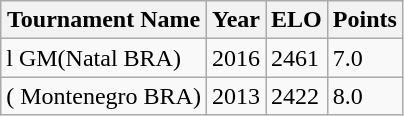<table class="wikitable">
<tr>
<th>Tournament Name</th>
<th>Year</th>
<th>ELO</th>
<th>Points</th>
</tr>
<tr>
<td>l GM(Natal BRA)</td>
<td>2016</td>
<td>2461</td>
<td>7.0</td>
</tr>
<tr>
<td>( Montenegro BRA)</td>
<td>2013</td>
<td>2422</td>
<td>8.0</td>
</tr>
</table>
